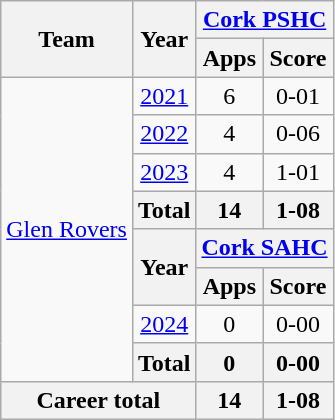<table class="wikitable" style="text-align:center">
<tr>
<th rowspan="2">Team</th>
<th rowspan="2">Year</th>
<th colspan="2"><a href='#'>Cork PSHC</a></th>
</tr>
<tr>
<th>Apps</th>
<th>Score</th>
</tr>
<tr>
<td rowspan="8"><a href='#'>Glen Rovers</a></td>
<td><a href='#'>2021</a></td>
<td>6</td>
<td>0-01</td>
</tr>
<tr>
<td><a href='#'>2022</a></td>
<td>4</td>
<td>0-06</td>
</tr>
<tr>
<td><a href='#'>2023</a></td>
<td>4</td>
<td>1-01</td>
</tr>
<tr>
<th>Total</th>
<th>14</th>
<th>1-08</th>
</tr>
<tr>
<th rowspan=2>Year</th>
<th colspan=2><a href='#'>Cork SAHC</a></th>
</tr>
<tr>
<th>Apps</th>
<th>Score</th>
</tr>
<tr>
<td><a href='#'>2024</a></td>
<td>0</td>
<td>0-00</td>
</tr>
<tr>
<th>Total</th>
<th>0</th>
<th>0-00</th>
</tr>
<tr>
<th colspan="2">Career total</th>
<th>14</th>
<th>1-08</th>
</tr>
</table>
